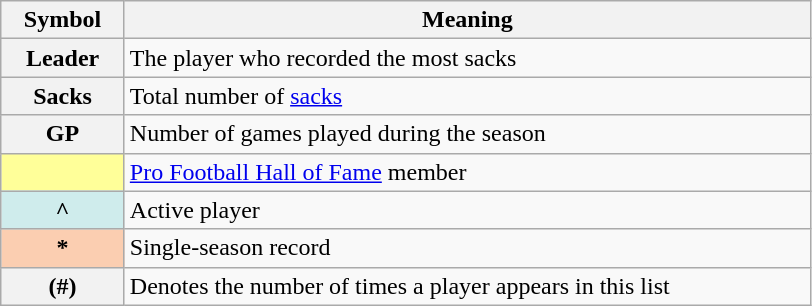<table class="wikitable plainrowheaders" border="1">
<tr>
<th scope="col" style="width:75px">Symbol</th>
<th scope="col" style="width:450px">Meaning</th>
</tr>
<tr>
<th scope="row" style="text-align:center;"><strong>Leader</strong></th>
<td>The player who recorded the most sacks</td>
</tr>
<tr>
<th scope="row" style="text-align:center;"><strong>Sacks</strong></th>
<td>Total number of <a href='#'>sacks</a></td>
</tr>
<tr>
<th scope="row" style="text-align:center;"><strong>GP</strong></th>
<td>Number of games played during the season</td>
</tr>
<tr>
<th scope="row" style="text-align:center; background:#FFFF99;"></th>
<td><a href='#'>Pro Football Hall of Fame</a> member</td>
</tr>
<tr>
<th scope="row" style="text-align:center; background-color:#cfecec;">^</th>
<td>Active player</td>
</tr>
<tr>
<th scope="row" style="text-align:center; background:#fbceb1;">*</th>
<td>Single-season record</td>
</tr>
<tr>
<th scope="row" style="text-align:center;">(#)</th>
<td>Denotes the number of times a player appears in this list</td>
</tr>
</table>
